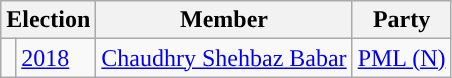<table class="wikitable">
<tr>
<th colspan="2">Election</th>
<th>Member</th>
<th>Party</th>
</tr>
<tr>
<td style="background-color: "></td>
<td><a href='#'>2018</a></td>
<td><a href='#'>Chaudhry Shehbaz Babar</a></td>
<td><a href='#'>PML (N)</a></td>
</tr>
</table>
